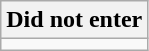<table class="wikitable">
<tr>
<th>Did not enter</th>
</tr>
<tr>
<td></td>
</tr>
</table>
